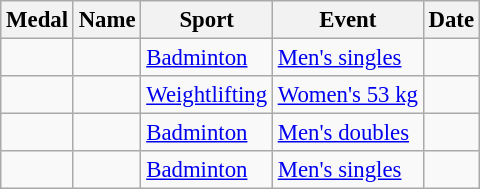<table class="wikitable sortable" style="font-size: 95%;">
<tr>
<th>Medal</th>
<th>Name</th>
<th>Sport</th>
<th>Event</th>
<th>Date</th>
</tr>
<tr>
<td></td>
<td></td>
<td> <a href='#'>Badminton</a></td>
<td><a href='#'>Men's singles</a></td>
<td></td>
</tr>
<tr>
<td></td>
<td></td>
<td> <a href='#'>Weightlifting</a></td>
<td><a href='#'>Women's 53 kg</a></td>
<td></td>
</tr>
<tr>
<td></td>
<td><br></td>
<td> <a href='#'>Badminton</a></td>
<td><a href='#'>Men's doubles</a></td>
<td></td>
</tr>
<tr>
<td></td>
<td></td>
<td> <a href='#'>Badminton</a></td>
<td><a href='#'>Men's singles</a></td>
<td></td>
</tr>
</table>
